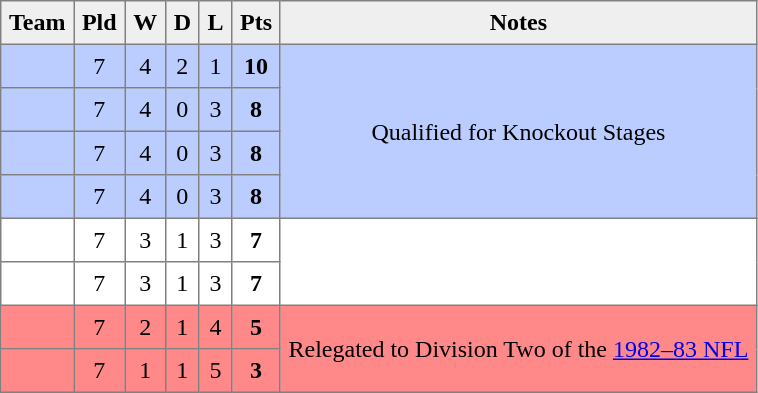<table style=border-collapse:collapse border=1 cellspacing=0 cellpadding=5>
<tr align=center bgcolor=#efefef>
<th>Team</th>
<th>Pld</th>
<th>W</th>
<th>D</th>
<th>L</th>
<th>Pts</th>
<th>Notes</th>
</tr>
<tr align=center style="background:#bbccff;">
<td style="text-align:left;"> </td>
<td>7</td>
<td>4</td>
<td>2</td>
<td>1</td>
<td><strong>10</strong></td>
<td rowspan=4>Qualified for Knockout Stages</td>
</tr>
<tr align=center style="background:#bbccff;">
<td style="text-align:left;"> </td>
<td>7</td>
<td>4</td>
<td>0</td>
<td>3</td>
<td><strong>8</strong></td>
</tr>
<tr align=center style="background:#bbccff;">
<td style="text-align:left;"> </td>
<td>7</td>
<td>4</td>
<td>0</td>
<td>3</td>
<td><strong>8</strong></td>
</tr>
<tr align=center style="background:#bbccff;">
<td style="text-align:left;"> </td>
<td>7</td>
<td>4</td>
<td>0</td>
<td>3</td>
<td><strong>8</strong></td>
</tr>
<tr align=center style="background:#FFFFFF;">
<td style="text-align:left;"> </td>
<td>7</td>
<td>3</td>
<td>1</td>
<td>3</td>
<td><strong>7</strong></td>
<td rowspan=2></td>
</tr>
<tr align=center style="background:#FFFFFF;">
<td style="text-align:left;"> </td>
<td>7</td>
<td>3</td>
<td>1</td>
<td>3</td>
<td><strong>7</strong></td>
</tr>
<tr align=center style="background:#FF8888;">
<td style="text-align:left;"> </td>
<td>7</td>
<td>2</td>
<td>1</td>
<td>4</td>
<td><strong>5</strong></td>
<td rowspan=2>Relegated to Division Two of the <a href='#'>1982–83 NFL</a></td>
</tr>
<tr align=center style="background:#FF8888;">
<td style="text-align:left;"> </td>
<td>7</td>
<td>1</td>
<td>1</td>
<td>5</td>
<td><strong>3</strong></td>
</tr>
</table>
